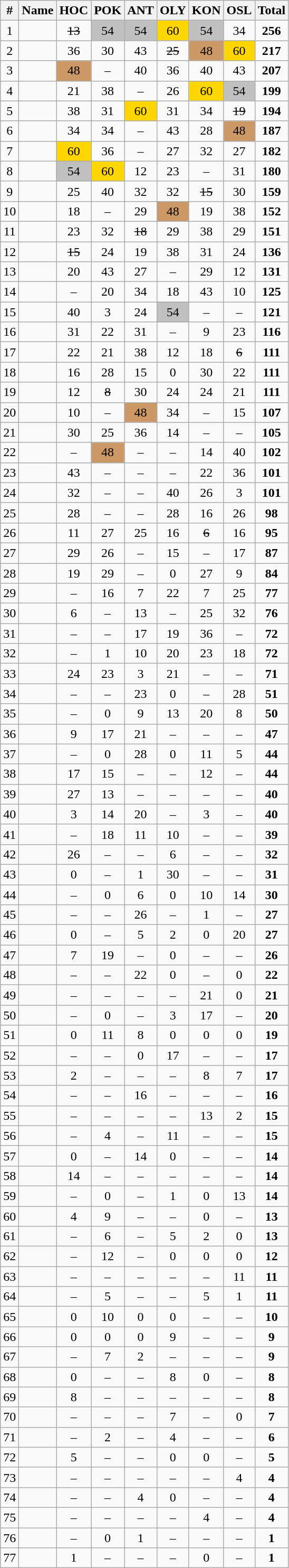<table class="wikitable sortable" style="text-align:center;">
<tr>
<th>#</th>
<th>Name</th>
<th>HOC</th>
<th>POK</th>
<th>ANT</th>
<th>OLY</th>
<th>KON</th>
<th>OSL</th>
<th>Total</th>
</tr>
<tr>
<td>1</td>
<td align="left"></td>
<td><s>13</s></td>
<td bgcolor="silver">54</td>
<td bgcolor="silver">54</td>
<td bgcolor="gold">60</td>
<td bgcolor="silver">54</td>
<td>34</td>
<td><strong>256</strong></td>
</tr>
<tr>
<td>2</td>
<td align="left"></td>
<td>36</td>
<td>30</td>
<td>43</td>
<td><s>25</s></td>
<td bgcolor=CC9966>48</td>
<td bgcolor="gold">60</td>
<td><strong>217</strong></td>
</tr>
<tr>
<td>3</td>
<td align="left"></td>
<td bgcolor=CC9966>48</td>
<td>–</td>
<td>40</td>
<td>36</td>
<td>40</td>
<td>43</td>
<td><strong>207</strong></td>
</tr>
<tr>
<td>4</td>
<td align="left"></td>
<td>21</td>
<td>38</td>
<td>–</td>
<td>26</td>
<td bgcolor="gold">60</td>
<td bgcolor="silver">54</td>
<td><strong>199</strong></td>
</tr>
<tr>
<td>5</td>
<td align="left"></td>
<td>38</td>
<td>31</td>
<td bgcolor="gold">60</td>
<td>31</td>
<td>34</td>
<td><s>19</s></td>
<td><strong>194</strong></td>
</tr>
<tr>
<td>6</td>
<td align="left"></td>
<td>34</td>
<td>34</td>
<td>–</td>
<td>43</td>
<td>28</td>
<td bgcolor=CC9966>48</td>
<td><strong>187</strong></td>
</tr>
<tr>
<td>7</td>
<td align="left"></td>
<td bgcolor="gold">60</td>
<td>36</td>
<td>–</td>
<td>27</td>
<td>32</td>
<td>27</td>
<td><strong>182</strong></td>
</tr>
<tr>
<td>8</td>
<td align="left"></td>
<td bgcolor="silver">54</td>
<td bgcolor="gold">60</td>
<td>12</td>
<td>23</td>
<td>–</td>
<td>31</td>
<td><strong>180</strong></td>
</tr>
<tr>
<td>9</td>
<td align="left"></td>
<td>25</td>
<td>40</td>
<td>32</td>
<td>32</td>
<td><s>15</s></td>
<td>30</td>
<td><strong>159</strong></td>
</tr>
<tr>
<td>10</td>
<td align="left"></td>
<td>18</td>
<td>–</td>
<td>29</td>
<td bgcolor=CC9966>48</td>
<td>19</td>
<td>38</td>
<td><strong>152</strong></td>
</tr>
<tr>
<td>11</td>
<td align="left"></td>
<td>23</td>
<td>32</td>
<td><s>18</s></td>
<td>29</td>
<td>38</td>
<td>29</td>
<td><strong>151</strong></td>
</tr>
<tr>
<td>12</td>
<td align="left"></td>
<td><s>15</s></td>
<td>24</td>
<td>19</td>
<td>38</td>
<td>31</td>
<td>24</td>
<td><strong>136</strong></td>
</tr>
<tr>
<td>13</td>
<td align="left"></td>
<td>20</td>
<td>43</td>
<td>27</td>
<td>–</td>
<td>29</td>
<td>12</td>
<td><strong>131</strong></td>
</tr>
<tr>
<td>14</td>
<td align="left"></td>
<td>–</td>
<td>20</td>
<td>34</td>
<td>18</td>
<td>43</td>
<td>10</td>
<td><strong>125</strong></td>
</tr>
<tr>
<td>15</td>
<td align="left"></td>
<td>40</td>
<td>3</td>
<td>24</td>
<td bgcolor="silver">54</td>
<td>–</td>
<td>–</td>
<td><strong>121</strong></td>
</tr>
<tr>
<td>16</td>
<td align="left"></td>
<td>31</td>
<td>22</td>
<td>31</td>
<td>–</td>
<td>9</td>
<td>23</td>
<td><strong>116</strong></td>
</tr>
<tr>
<td>17</td>
<td align="left"></td>
<td>22</td>
<td>21</td>
<td>38</td>
<td>12</td>
<td>18</td>
<td><s>6</s></td>
<td><strong>111</strong></td>
</tr>
<tr>
<td>18</td>
<td align="left"></td>
<td>16</td>
<td>28</td>
<td>15</td>
<td>0</td>
<td>30</td>
<td>22</td>
<td><strong>111</strong></td>
</tr>
<tr>
<td>19</td>
<td align="left"></td>
<td>12</td>
<td><s>8</s></td>
<td>30</td>
<td>24</td>
<td>24</td>
<td>21</td>
<td><strong>111</strong></td>
</tr>
<tr>
<td>20</td>
<td align="left"></td>
<td>10</td>
<td>–</td>
<td bgcolor=CC9966>48</td>
<td>34</td>
<td>–</td>
<td>15</td>
<td><strong>107</strong></td>
</tr>
<tr>
<td>21</td>
<td align="left"></td>
<td>30</td>
<td>25</td>
<td>36</td>
<td>14</td>
<td>–</td>
<td>–</td>
<td><strong>105</strong></td>
</tr>
<tr>
<td>22</td>
<td align="left"></td>
<td>–</td>
<td bgcolor=CC9966>48</td>
<td>–</td>
<td>–</td>
<td>14</td>
<td>40</td>
<td><strong>102</strong></td>
</tr>
<tr>
<td>23</td>
<td align="left"></td>
<td>43</td>
<td>–</td>
<td>–</td>
<td>–</td>
<td>22</td>
<td>36</td>
<td><strong>101</strong></td>
</tr>
<tr>
<td>24</td>
<td align="left"></td>
<td>32</td>
<td>–</td>
<td>–</td>
<td>40</td>
<td>26</td>
<td>3</td>
<td><strong>101</strong></td>
</tr>
<tr>
<td>25</td>
<td align="left"></td>
<td>28</td>
<td>–</td>
<td>–</td>
<td>28</td>
<td>16</td>
<td>26</td>
<td><strong>98</strong></td>
</tr>
<tr>
<td>26</td>
<td align="left"></td>
<td>11</td>
<td>27</td>
<td>25</td>
<td>16</td>
<td><s>6</s></td>
<td>16</td>
<td><strong>95</strong></td>
</tr>
<tr>
<td>27</td>
<td align="left"></td>
<td>29</td>
<td>26</td>
<td>–</td>
<td>15</td>
<td>–</td>
<td>17</td>
<td><strong>87</strong></td>
</tr>
<tr>
<td>28</td>
<td align="left"></td>
<td>19</td>
<td>29</td>
<td>–</td>
<td>0</td>
<td>27</td>
<td>9</td>
<td><strong>84</strong></td>
</tr>
<tr>
<td>29</td>
<td align="left"></td>
<td>–</td>
<td>16</td>
<td>7</td>
<td>22</td>
<td>7</td>
<td>25</td>
<td><strong>77</strong></td>
</tr>
<tr>
<td>30</td>
<td align="left"></td>
<td>6</td>
<td>–</td>
<td>13</td>
<td>–</td>
<td>25</td>
<td>32</td>
<td><strong>76</strong></td>
</tr>
<tr>
<td>31</td>
<td align="left"></td>
<td>–</td>
<td>–</td>
<td>17</td>
<td>19</td>
<td>36</td>
<td>–</td>
<td><strong>72</strong></td>
</tr>
<tr>
<td>32</td>
<td align="left"></td>
<td>–</td>
<td>1</td>
<td>10</td>
<td>20</td>
<td>23</td>
<td>18</td>
<td><strong>72</strong></td>
</tr>
<tr>
<td>33</td>
<td align="left"></td>
<td>24</td>
<td>23</td>
<td>3</td>
<td>21</td>
<td>–</td>
<td>–</td>
<td><strong>71</strong></td>
</tr>
<tr>
<td>34</td>
<td align="left"></td>
<td>–</td>
<td>–</td>
<td>23</td>
<td>0</td>
<td>–</td>
<td>28</td>
<td><strong>51</strong></td>
</tr>
<tr>
<td>35</td>
<td align="left"></td>
<td>–</td>
<td>0</td>
<td>9</td>
<td>13</td>
<td>20</td>
<td>8</td>
<td><strong>50</strong></td>
</tr>
<tr>
<td>36</td>
<td align="left"></td>
<td>9</td>
<td>17</td>
<td>21</td>
<td>–</td>
<td>–</td>
<td>–</td>
<td><strong>47</strong></td>
</tr>
<tr>
<td>37</td>
<td align="left"></td>
<td>–</td>
<td>0</td>
<td>28</td>
<td>0</td>
<td>11</td>
<td>5</td>
<td><strong>44</strong></td>
</tr>
<tr>
<td>38</td>
<td align="left"></td>
<td>17</td>
<td>15</td>
<td>–</td>
<td>–</td>
<td>12</td>
<td>–</td>
<td><strong>44</strong></td>
</tr>
<tr>
<td>39</td>
<td align="left"></td>
<td>27</td>
<td>13</td>
<td>–</td>
<td>–</td>
<td>–</td>
<td>–</td>
<td><strong>40</strong></td>
</tr>
<tr>
<td>40</td>
<td align="left"></td>
<td>3</td>
<td>14</td>
<td>20</td>
<td>–</td>
<td>3</td>
<td>–</td>
<td><strong>40</strong></td>
</tr>
<tr>
<td>41</td>
<td align="left"></td>
<td>–</td>
<td>18</td>
<td>11</td>
<td>10</td>
<td>–</td>
<td>–</td>
<td><strong>39</strong></td>
</tr>
<tr>
<td>42</td>
<td align="left"></td>
<td>26</td>
<td>–</td>
<td>–</td>
<td>6</td>
<td>–</td>
<td>–</td>
<td><strong>32</strong></td>
</tr>
<tr>
<td>43</td>
<td align="left"></td>
<td>0</td>
<td>–</td>
<td>1</td>
<td>30</td>
<td>–</td>
<td>–</td>
<td><strong>31</strong></td>
</tr>
<tr>
<td>44</td>
<td align="left"></td>
<td>–</td>
<td>0</td>
<td>6</td>
<td>0</td>
<td>10</td>
<td>14</td>
<td><strong>30</strong></td>
</tr>
<tr>
<td>45</td>
<td align="left"></td>
<td>–</td>
<td>–</td>
<td>26</td>
<td>–</td>
<td>1</td>
<td>–</td>
<td><strong>27</strong></td>
</tr>
<tr>
<td>46</td>
<td align="left"></td>
<td>0</td>
<td>–</td>
<td>5</td>
<td>2</td>
<td>0</td>
<td>20</td>
<td><strong>27</strong></td>
</tr>
<tr>
<td>47</td>
<td align="left"></td>
<td>7</td>
<td>19</td>
<td>–</td>
<td>0</td>
<td>–</td>
<td>–</td>
<td><strong>26</strong></td>
</tr>
<tr>
<td>48</td>
<td align="left"></td>
<td>–</td>
<td>–</td>
<td>22</td>
<td>0</td>
<td>–</td>
<td>0</td>
<td><strong>22</strong></td>
</tr>
<tr>
<td>49</td>
<td align="left"></td>
<td>–</td>
<td>–</td>
<td>–</td>
<td>–</td>
<td>21</td>
<td>0</td>
<td><strong>21</strong></td>
</tr>
<tr>
<td>50</td>
<td align="left"></td>
<td>–</td>
<td>0</td>
<td>–</td>
<td>3</td>
<td>17</td>
<td>–</td>
<td><strong>20</strong></td>
</tr>
<tr>
<td>51</td>
<td align="left"></td>
<td>0</td>
<td>11</td>
<td>8</td>
<td>0</td>
<td>0</td>
<td>0</td>
<td><strong>19</strong></td>
</tr>
<tr>
<td>52</td>
<td align="left"></td>
<td>–</td>
<td>–</td>
<td>0</td>
<td>17</td>
<td>–</td>
<td>–</td>
<td><strong>17</strong></td>
</tr>
<tr>
<td>53</td>
<td align="left"></td>
<td>2</td>
<td>–</td>
<td>–</td>
<td>–</td>
<td>8</td>
<td>7</td>
<td><strong>17</strong></td>
</tr>
<tr>
<td>54</td>
<td align="left"></td>
<td>–</td>
<td>–</td>
<td>16</td>
<td>–</td>
<td>–</td>
<td>–</td>
<td><strong>16</strong></td>
</tr>
<tr>
<td>55</td>
<td align="left"></td>
<td>–</td>
<td>–</td>
<td>–</td>
<td>–</td>
<td>13</td>
<td>2</td>
<td><strong>15</strong></td>
</tr>
<tr>
<td>56</td>
<td align="left"></td>
<td>–</td>
<td>4</td>
<td>–</td>
<td>11</td>
<td>–</td>
<td>–</td>
<td><strong>15</strong></td>
</tr>
<tr>
<td>57</td>
<td align="left"></td>
<td>0</td>
<td>–</td>
<td>14</td>
<td>0</td>
<td>–</td>
<td>–</td>
<td><strong>14</strong></td>
</tr>
<tr>
<td>58</td>
<td align="left"></td>
<td>14</td>
<td>–</td>
<td>–</td>
<td>–</td>
<td>–</td>
<td>–</td>
<td><strong>14</strong></td>
</tr>
<tr>
<td>59</td>
<td align="left"></td>
<td>–</td>
<td>0</td>
<td>–</td>
<td>1</td>
<td>0</td>
<td>13</td>
<td><strong>14</strong></td>
</tr>
<tr>
<td>60</td>
<td align="left"></td>
<td>4</td>
<td>9</td>
<td>–</td>
<td>–</td>
<td>0</td>
<td>–</td>
<td><strong>13</strong></td>
</tr>
<tr>
<td>61</td>
<td align="left"></td>
<td>–</td>
<td>6</td>
<td>–</td>
<td>5</td>
<td>2</td>
<td>0</td>
<td><strong>13</strong></td>
</tr>
<tr>
<td>62</td>
<td align="left"></td>
<td>–</td>
<td>12</td>
<td>–</td>
<td>0</td>
<td>0</td>
<td>0</td>
<td><strong>12</strong></td>
</tr>
<tr>
<td>63</td>
<td align="left"></td>
<td>–</td>
<td>–</td>
<td>–</td>
<td>–</td>
<td>–</td>
<td>11</td>
<td><strong>11</strong></td>
</tr>
<tr>
<td>64</td>
<td align="left"></td>
<td>–</td>
<td>5</td>
<td>–</td>
<td>–</td>
<td>5</td>
<td>1</td>
<td><strong>11</strong></td>
</tr>
<tr>
<td>65</td>
<td align="left"></td>
<td>0</td>
<td>10</td>
<td>0</td>
<td>0</td>
<td>–</td>
<td>–</td>
<td><strong>10</strong></td>
</tr>
<tr>
<td>66</td>
<td align="left"></td>
<td>0</td>
<td>0</td>
<td>0</td>
<td>9</td>
<td>–</td>
<td>–</td>
<td><strong>9</strong></td>
</tr>
<tr>
<td>67</td>
<td align="left"></td>
<td>–</td>
<td>7</td>
<td>2</td>
<td>–</td>
<td>–</td>
<td>–</td>
<td><strong>9</strong></td>
</tr>
<tr>
<td>68</td>
<td align="left"></td>
<td>0</td>
<td>–</td>
<td>–</td>
<td>8</td>
<td>0</td>
<td>–</td>
<td><strong>8</strong></td>
</tr>
<tr>
<td>69</td>
<td align="left"></td>
<td>8</td>
<td>–</td>
<td>–</td>
<td>–</td>
<td>–</td>
<td>–</td>
<td><strong>8</strong></td>
</tr>
<tr>
<td>70</td>
<td align="left"></td>
<td>–</td>
<td>–</td>
<td>–</td>
<td>7</td>
<td>–</td>
<td>0</td>
<td><strong>7</strong></td>
</tr>
<tr>
<td>71</td>
<td align="left"></td>
<td>–</td>
<td>2</td>
<td>–</td>
<td>4</td>
<td>–</td>
<td>–</td>
<td><strong>6</strong></td>
</tr>
<tr>
<td>72</td>
<td align="left"></td>
<td>5</td>
<td>–</td>
<td>–</td>
<td>0</td>
<td>0</td>
<td>–</td>
<td><strong>5</strong></td>
</tr>
<tr>
<td>73</td>
<td align="left"></td>
<td>–</td>
<td>–</td>
<td>–</td>
<td>–</td>
<td>–</td>
<td>4</td>
<td><strong>4</strong></td>
</tr>
<tr>
<td>74</td>
<td align="left"></td>
<td>–</td>
<td>–</td>
<td>4</td>
<td>0</td>
<td>–</td>
<td>–</td>
<td><strong>4</strong></td>
</tr>
<tr>
<td>75</td>
<td align="left"></td>
<td>–</td>
<td>–</td>
<td>–</td>
<td>–</td>
<td>4</td>
<td>–</td>
<td><strong>4</strong></td>
</tr>
<tr>
<td>76</td>
<td align="left"></td>
<td>–</td>
<td>0</td>
<td>1</td>
<td>–</td>
<td>–</td>
<td>–</td>
<td><strong>1</strong></td>
</tr>
<tr>
<td>77</td>
<td align="left"></td>
<td>1</td>
<td>–</td>
<td>–</td>
<td>–</td>
<td>0</td>
<td>–</td>
<td><strong>1</strong></td>
</tr>
</table>
